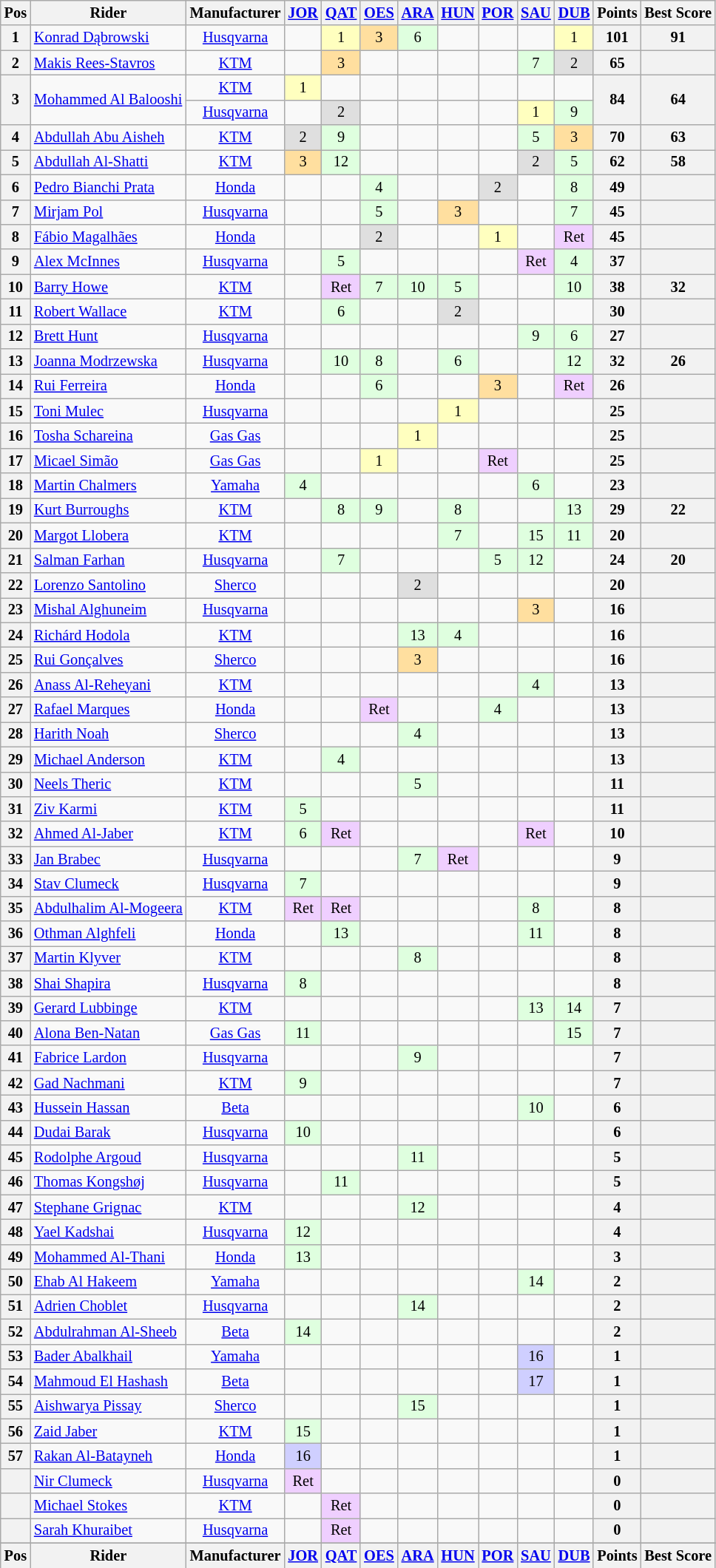<table class="wikitable" style="font-size: 85%; text-align: center;">
<tr valign="top">
<th valign="middle">Pos</th>
<th valign="middle">Rider</th>
<th valign="middle">Manufacturer</th>
<th><a href='#'>JOR</a><br></th>
<th><a href='#'>QAT</a><br></th>
<th><a href='#'>OES</a><br></th>
<th><a href='#'>ARA</a><br></th>
<th><a href='#'>HUN</a><br></th>
<th><a href='#'>POR</a><br></th>
<th><a href='#'>SAU</a><br></th>
<th><a href='#'>DUB</a><br></th>
<th valign="middle">Points</th>
<th valign="middle">Best Score</th>
</tr>
<tr>
<th>1</th>
<td align="left"> <a href='#'>Konrad Dąbrowski</a></td>
<td><a href='#'>Husqvarna</a></td>
<td></td>
<td style="background:#ffffbf;">1</td>
<td style="background:#ffdf9f;">3</td>
<td style="background:#dfffdf;">6</td>
<td></td>
<td></td>
<td></td>
<td style="background:#ffffbf;">1</td>
<th>101</th>
<th>91</th>
</tr>
<tr>
<th>2</th>
<td align="left"> <a href='#'>Makis Rees-Stavros</a></td>
<td><a href='#'>KTM</a></td>
<td></td>
<td style="background:#ffdf9f;">3</td>
<td></td>
<td></td>
<td></td>
<td></td>
<td style="background:#dfffdf;">7</td>
<td style="background:#dfdfdf;">2</td>
<th>65</th>
<th></th>
</tr>
<tr>
<th rowspan=2>3</th>
<td rowspan=2 align=left> <a href='#'>Mohammed Al Balooshi</a></td>
<td><a href='#'>KTM</a></td>
<td style="background:#ffffbf;">1</td>
<td></td>
<td></td>
<td></td>
<td></td>
<td></td>
<td></td>
<td></td>
<th rowspan=2>84</th>
<th rowspan=2>64</th>
</tr>
<tr>
<td><a href='#'>Husqvarna</a></td>
<td></td>
<td style="background:#dfdfdf;">2</td>
<td></td>
<td></td>
<td></td>
<td></td>
<td style="background:#ffffbf;">1</td>
<td style="background:#dfffdf;">9</td>
</tr>
<tr>
<th>4</th>
<td align="left"> <a href='#'>Abdullah Abu Aisheh</a></td>
<td><a href='#'>KTM</a></td>
<td style="background:#dfdfdf;">2</td>
<td style="background:#dfffdf;">9</td>
<td></td>
<td></td>
<td></td>
<td></td>
<td style="background:#dfffdf;">5</td>
<td style="background:#ffdf9f;">3</td>
<th>70</th>
<th>63</th>
</tr>
<tr>
<th>5</th>
<td align="left"> <a href='#'>Abdullah Al-Shatti</a></td>
<td><a href='#'>KTM</a></td>
<td style="background:#ffdf9f;">3</td>
<td style="background:#dfffdf;">12</td>
<td></td>
<td></td>
<td></td>
<td></td>
<td style="background:#dfdfdf;">2</td>
<td style="background:#dfffdf;">5</td>
<th>62</th>
<th>58</th>
</tr>
<tr>
<th>6</th>
<td align="left"> <a href='#'>Pedro Bianchi Prata</a></td>
<td><a href='#'>Honda</a></td>
<td></td>
<td></td>
<td style="background:#dfffdf;">4</td>
<td></td>
<td></td>
<td style="background:#dfdfdf;">2</td>
<td></td>
<td style="background:#dfffdf;">8</td>
<th>49</th>
<th></th>
</tr>
<tr>
<th>7</th>
<td align="left"> <a href='#'>Mirjam Pol</a></td>
<td><a href='#'>Husqvarna</a></td>
<td></td>
<td></td>
<td style="background:#dfffdf;">5</td>
<td></td>
<td style="background:#ffdf9f;">3</td>
<td></td>
<td></td>
<td style="background:#dfffdf;">7</td>
<th>45</th>
<th></th>
</tr>
<tr>
<th>8</th>
<td align="left"> <a href='#'>Fábio Magalhães</a></td>
<td><a href='#'>Honda</a></td>
<td></td>
<td></td>
<td style="background:#dfdfdf;">2</td>
<td></td>
<td></td>
<td style="background:#ffffbf;">1</td>
<td></td>
<td style="background:#efcfff;">Ret</td>
<th>45</th>
<th></th>
</tr>
<tr>
<th>9</th>
<td align="left"> <a href='#'>Alex McInnes</a></td>
<td><a href='#'>Husqvarna</a></td>
<td></td>
<td style="background:#dfffdf;">5</td>
<td></td>
<td></td>
<td></td>
<td></td>
<td style="background:#efcfff;">Ret</td>
<td style="background:#dfffdf;">4</td>
<th>37</th>
<th></th>
</tr>
<tr>
<th>10</th>
<td align="left"> <a href='#'>Barry Howe</a></td>
<td><a href='#'>KTM</a></td>
<td></td>
<td style="background:#efcfff;">Ret</td>
<td style="background:#dfffdf;">7</td>
<td style="background:#dfffdf;">10</td>
<td style="background:#dfffdf;">5</td>
<td></td>
<td></td>
<td style="background:#dfffdf;">10</td>
<th>38</th>
<th>32</th>
</tr>
<tr>
<th>11</th>
<td align="left"> <a href='#'>Robert Wallace</a></td>
<td><a href='#'>KTM</a></td>
<td></td>
<td style="background:#dfffdf;">6</td>
<td></td>
<td></td>
<td style="background:#dfdfdf;">2</td>
<td></td>
<td></td>
<td></td>
<th>30</th>
<th></th>
</tr>
<tr>
<th>12</th>
<td align="left"> <a href='#'>Brett Hunt</a></td>
<td><a href='#'>Husqvarna</a></td>
<td></td>
<td></td>
<td></td>
<td></td>
<td></td>
<td></td>
<td style="background:#dfffdf;">9</td>
<td style="background:#dfffdf;">6</td>
<th>27</th>
<th></th>
</tr>
<tr>
<th>13</th>
<td align="left"> <a href='#'>Joanna Modrzewska</a></td>
<td><a href='#'>Husqvarna</a></td>
<td></td>
<td style="background:#dfffdf;">10</td>
<td style="background:#dfffdf;">8</td>
<td></td>
<td style="background:#dfffdf;">6</td>
<td></td>
<td></td>
<td style="background:#dfffdf;">12</td>
<th>32</th>
<th>26</th>
</tr>
<tr>
<th>14</th>
<td align="left"> <a href='#'>Rui Ferreira</a></td>
<td><a href='#'>Honda</a></td>
<td></td>
<td></td>
<td style="background:#dfffdf;">6</td>
<td></td>
<td></td>
<td style="background:#ffdf9f;">3</td>
<td></td>
<td style="background:#efcfff;">Ret</td>
<th>26</th>
<th></th>
</tr>
<tr>
<th>15</th>
<td align="left"> <a href='#'>Toni Mulec</a></td>
<td><a href='#'>Husqvarna</a></td>
<td></td>
<td></td>
<td></td>
<td></td>
<td style="background:#ffffbf;">1</td>
<td></td>
<td></td>
<td></td>
<th>25</th>
<th></th>
</tr>
<tr>
<th>16</th>
<td align="left"> <a href='#'>Tosha Schareina</a></td>
<td><a href='#'>Gas Gas</a></td>
<td></td>
<td></td>
<td></td>
<td style="background:#ffffbf;">1</td>
<td></td>
<td></td>
<td></td>
<td></td>
<th>25</th>
<th></th>
</tr>
<tr>
<th>17</th>
<td align="left"> <a href='#'>Micael Simão</a></td>
<td><a href='#'>Gas Gas</a></td>
<td></td>
<td></td>
<td style="background:#ffffbf;">1</td>
<td></td>
<td></td>
<td style="background:#efcfff;">Ret</td>
<td></td>
<td></td>
<th>25</th>
<th></th>
</tr>
<tr>
<th>18</th>
<td align="left"> <a href='#'>Martin Chalmers</a></td>
<td><a href='#'>Yamaha</a></td>
<td style="background:#dfffdf;">4</td>
<td></td>
<td></td>
<td></td>
<td></td>
<td></td>
<td style="background:#dfffdf;">6</td>
<td></td>
<th>23</th>
<th></th>
</tr>
<tr>
<th>19</th>
<td align="left"> <a href='#'>Kurt Burroughs</a></td>
<td><a href='#'>KTM</a></td>
<td></td>
<td style="background:#dfffdf;">8</td>
<td style="background:#dfffdf;">9</td>
<td></td>
<td style="background:#dfffdf;">8</td>
<td></td>
<td></td>
<td style="background:#dfffdf;">13</td>
<th>29</th>
<th>22</th>
</tr>
<tr>
<th>20</th>
<td align="left"> <a href='#'>Margot Llobera</a></td>
<td><a href='#'>KTM</a></td>
<td></td>
<td></td>
<td></td>
<td></td>
<td style="background:#dfffdf;">7</td>
<td></td>
<td style="background:#dfffdf;">15</td>
<td style="background:#dfffdf;">11</td>
<th>20</th>
<th></th>
</tr>
<tr>
<th>21</th>
<td align="left"> <a href='#'>Salman Farhan</a></td>
<td><a href='#'>Husqvarna</a></td>
<td></td>
<td style="background:#dfffdf;">7</td>
<td></td>
<td></td>
<td></td>
<td style="background:#dfffdf;">5</td>
<td style="background:#dfffdf;">12</td>
<td></td>
<th>24</th>
<th>20</th>
</tr>
<tr>
<th>22</th>
<td align="left"> <a href='#'>Lorenzo Santolino</a></td>
<td><a href='#'>Sherco</a></td>
<td></td>
<td></td>
<td></td>
<td style="background:#dfdfdf;">2</td>
<td></td>
<td></td>
<td></td>
<td></td>
<th>20</th>
<th></th>
</tr>
<tr>
<th>23</th>
<td align="left"> <a href='#'>Mishal Alghuneim</a></td>
<td><a href='#'>Husqvarna</a></td>
<td></td>
<td></td>
<td></td>
<td></td>
<td></td>
<td></td>
<td style="background:#ffdf9f;">3</td>
<td></td>
<th>16</th>
<th></th>
</tr>
<tr>
<th>24</th>
<td align="left"> <a href='#'>Richárd Hodola</a></td>
<td><a href='#'>KTM</a></td>
<td></td>
<td></td>
<td></td>
<td style="background:#dfffdf;">13</td>
<td style="background:#dfffdf;">4</td>
<td></td>
<td></td>
<td></td>
<th>16</th>
<th></th>
</tr>
<tr>
<th>25</th>
<td align="left"> <a href='#'>Rui Gonçalves</a></td>
<td><a href='#'>Sherco</a></td>
<td></td>
<td></td>
<td></td>
<td style="background:#ffdf9f;">3</td>
<td></td>
<td></td>
<td></td>
<td></td>
<th>16</th>
<th></th>
</tr>
<tr>
<th>26</th>
<td align="left"> <a href='#'>Anass Al-Reheyani</a></td>
<td><a href='#'>KTM</a></td>
<td></td>
<td></td>
<td></td>
<td></td>
<td></td>
<td></td>
<td style="background:#dfffdf;">4</td>
<td></td>
<th>13</th>
<th></th>
</tr>
<tr>
<th>27</th>
<td align=left> <a href='#'>Rafael Marques</a></td>
<td><a href='#'>Honda</a></td>
<td></td>
<td></td>
<td style="background:#efcfff;">Ret</td>
<td></td>
<td></td>
<td style="background:#dfffdf;">4</td>
<td></td>
<td></td>
<th>13</th>
<th></th>
</tr>
<tr>
<th>28</th>
<td align="left"> <a href='#'>Harith Noah</a></td>
<td><a href='#'>Sherco</a></td>
<td></td>
<td></td>
<td></td>
<td style="background:#dfffdf;">4</td>
<td></td>
<td></td>
<td></td>
<td></td>
<th>13</th>
<th></th>
</tr>
<tr>
<th>29</th>
<td align="left"> <a href='#'>Michael Anderson</a></td>
<td><a href='#'>KTM</a></td>
<td></td>
<td style="background:#dfffdf;">4</td>
<td></td>
<td></td>
<td></td>
<td></td>
<td></td>
<td></td>
<th>13</th>
<th></th>
</tr>
<tr>
<th>30</th>
<td align="left"> <a href='#'>Neels Theric</a></td>
<td><a href='#'>KTM</a></td>
<td></td>
<td></td>
<td></td>
<td style="background:#dfffdf;">5</td>
<td></td>
<td></td>
<td></td>
<td></td>
<th>11</th>
<th></th>
</tr>
<tr>
<th>31</th>
<td align="left"> <a href='#'>Ziv Karmi</a></td>
<td><a href='#'>KTM</a></td>
<td style="background:#dfffdf;">5</td>
<td></td>
<td></td>
<td></td>
<td></td>
<td></td>
<td></td>
<td></td>
<th>11</th>
<th></th>
</tr>
<tr>
<th>32</th>
<td align="left"> <a href='#'>Ahmed Al-Jaber</a></td>
<td><a href='#'>KTM</a></td>
<td style="background:#dfffdf;">6</td>
<td style="background:#efcfff;">Ret</td>
<td></td>
<td></td>
<td></td>
<td></td>
<td style="background:#efcfff;">Ret</td>
<td></td>
<th>10</th>
<th></th>
</tr>
<tr>
<th>33</th>
<td align="left"> <a href='#'>Jan Brabec</a></td>
<td><a href='#'>Husqvarna</a></td>
<td></td>
<td></td>
<td></td>
<td style="background:#dfffdf;">7</td>
<td style="background:#efcfff;">Ret</td>
<td></td>
<td></td>
<td></td>
<th>9</th>
<th></th>
</tr>
<tr>
<th>34</th>
<td align="left"> <a href='#'>Stav Clumeck</a></td>
<td><a href='#'>Husqvarna</a></td>
<td style="background:#dfffdf;">7</td>
<td></td>
<td></td>
<td></td>
<td></td>
<td></td>
<td></td>
<td></td>
<th>9</th>
<th></th>
</tr>
<tr>
<th>35</th>
<td align=left> <a href='#'>Abdulhalim Al-Mogeera</a></td>
<td><a href='#'>KTM</a></td>
<td style="background:#efcfff;">Ret</td>
<td style="background:#efcfff;">Ret</td>
<td></td>
<td></td>
<td></td>
<td></td>
<td style="background:#dfffdf;">8</td>
<td></td>
<th>8</th>
<th></th>
</tr>
<tr>
<th>36</th>
<td align="left"> <a href='#'>Othman Alghfeli</a></td>
<td><a href='#'>Honda</a></td>
<td></td>
<td style="background:#dfffdf;">13</td>
<td></td>
<td></td>
<td></td>
<td></td>
<td style="background:#dfffdf;">11</td>
<td></td>
<th>8</th>
<th></th>
</tr>
<tr>
<th>37</th>
<td align="left"> <a href='#'>Martin Klyver</a></td>
<td><a href='#'>KTM</a></td>
<td></td>
<td></td>
<td></td>
<td style="background:#dfffdf;">8</td>
<td></td>
<td></td>
<td></td>
<td></td>
<th>8</th>
<th></th>
</tr>
<tr>
<th>38</th>
<td align="left"> <a href='#'>Shai Shapira</a></td>
<td><a href='#'>Husqvarna</a></td>
<td style="background:#dfffdf;">8</td>
<td></td>
<td></td>
<td></td>
<td></td>
<td></td>
<td></td>
<td></td>
<th>8</th>
<th></th>
</tr>
<tr>
<th>39</th>
<td align="left"> <a href='#'>Gerard Lubbinge</a></td>
<td><a href='#'>KTM</a></td>
<td></td>
<td></td>
<td></td>
<td></td>
<td></td>
<td></td>
<td style="background:#dfffdf;">13</td>
<td style="background:#dfffdf;">14</td>
<th>7</th>
<th></th>
</tr>
<tr>
<th>40</th>
<td align="left"> <a href='#'>Alona Ben-Natan</a></td>
<td><a href='#'>Gas Gas</a></td>
<td style="background:#dfffdf;">11</td>
<td></td>
<td></td>
<td></td>
<td></td>
<td></td>
<td></td>
<td style="background:#dfffdf;">15</td>
<th>7</th>
<th></th>
</tr>
<tr>
<th>41</th>
<td align="left"> <a href='#'>Fabrice Lardon</a></td>
<td><a href='#'>Husqvarna</a></td>
<td></td>
<td></td>
<td></td>
<td style="background:#dfffdf;">9</td>
<td></td>
<td></td>
<td></td>
<td></td>
<th>7</th>
<th></th>
</tr>
<tr>
<th>42</th>
<td align="left"> <a href='#'>Gad Nachmani</a></td>
<td><a href='#'>KTM</a></td>
<td style="background:#dfffdf;">9</td>
<td></td>
<td></td>
<td></td>
<td></td>
<td></td>
<td></td>
<td></td>
<th>7</th>
<th></th>
</tr>
<tr>
<th>43</th>
<td align="left"> <a href='#'>Hussein Hassan</a></td>
<td><a href='#'>Beta</a></td>
<td></td>
<td></td>
<td></td>
<td></td>
<td></td>
<td></td>
<td style="background:#dfffdf;">10</td>
<td></td>
<th>6</th>
<th></th>
</tr>
<tr>
<th>44</th>
<td align="left"> <a href='#'>Dudai Barak</a></td>
<td><a href='#'>Husqvarna</a></td>
<td style="background:#dfffdf;">10</td>
<td></td>
<td></td>
<td></td>
<td></td>
<td></td>
<td></td>
<td></td>
<th>6</th>
<th></th>
</tr>
<tr>
<th>45</th>
<td align="left"> <a href='#'>Rodolphe Argoud</a></td>
<td><a href='#'>Husqvarna</a></td>
<td></td>
<td></td>
<td></td>
<td style="background:#dfffdf;">11</td>
<td></td>
<td></td>
<td></td>
<td></td>
<th>5</th>
<th></th>
</tr>
<tr>
<th>46</th>
<td align="left"> <a href='#'>Thomas Kongshøj</a></td>
<td><a href='#'>Husqvarna</a></td>
<td></td>
<td style="background:#dfffdf;">11</td>
<td></td>
<td></td>
<td></td>
<td></td>
<td></td>
<td></td>
<th>5</th>
<th></th>
</tr>
<tr>
<th>47</th>
<td align="left"> <a href='#'>Stephane Grignac</a></td>
<td><a href='#'>KTM</a></td>
<td></td>
<td></td>
<td></td>
<td style="background:#dfffdf;">12</td>
<td></td>
<td></td>
<td></td>
<td></td>
<th>4</th>
<th></th>
</tr>
<tr>
<th>48</th>
<td align="left"> <a href='#'>Yael Kadshai</a></td>
<td><a href='#'>Husqvarna</a></td>
<td style="background:#dfffdf;">12</td>
<td></td>
<td></td>
<td></td>
<td></td>
<td></td>
<td></td>
<td></td>
<th>4</th>
<th></th>
</tr>
<tr>
<th>49</th>
<td align="left"> <a href='#'>Mohammed Al-Thani</a></td>
<td><a href='#'>Honda</a></td>
<td style="background:#dfffdf;">13</td>
<td></td>
<td></td>
<td></td>
<td></td>
<td></td>
<td></td>
<td></td>
<th>3</th>
<th></th>
</tr>
<tr>
<th>50</th>
<td align="left"> <a href='#'>Ehab Al Hakeem</a></td>
<td><a href='#'>Yamaha</a></td>
<td></td>
<td></td>
<td></td>
<td></td>
<td></td>
<td></td>
<td style="background:#dfffdf;">14</td>
<td></td>
<th>2</th>
<th></th>
</tr>
<tr>
<th>51</th>
<td align="left"> <a href='#'>Adrien Choblet</a></td>
<td><a href='#'>Husqvarna</a></td>
<td></td>
<td></td>
<td></td>
<td style="background:#dfffdf;">14</td>
<td></td>
<td></td>
<td></td>
<td></td>
<th>2</th>
<th></th>
</tr>
<tr>
<th>52</th>
<td align="left"> <a href='#'>Abdulrahman Al-Sheeb</a></td>
<td><a href='#'>Beta</a></td>
<td style="background:#dfffdf;">14</td>
<td></td>
<td></td>
<td></td>
<td></td>
<td></td>
<td></td>
<td></td>
<th>2</th>
<th></th>
</tr>
<tr>
<th>53</th>
<td align="left"> <a href='#'>Bader Abalkhail</a></td>
<td><a href='#'>Yamaha</a></td>
<td></td>
<td></td>
<td></td>
<td></td>
<td></td>
<td></td>
<td style="background:#cfcfff;">16</td>
<td></td>
<th>1</th>
<th></th>
</tr>
<tr>
<th>54</th>
<td align="left"> <a href='#'>Mahmoud El Hashash</a></td>
<td><a href='#'>Beta</a></td>
<td></td>
<td></td>
<td></td>
<td></td>
<td></td>
<td></td>
<td style="background:#cfcfff;">17</td>
<td></td>
<th>1</th>
<th></th>
</tr>
<tr>
<th>55</th>
<td align="left"> <a href='#'>Aishwarya Pissay</a></td>
<td><a href='#'>Sherco</a></td>
<td></td>
<td></td>
<td></td>
<td style="background:#dfffdf;">15</td>
<td></td>
<td></td>
<td></td>
<td></td>
<th>1</th>
<th></th>
</tr>
<tr>
<th>56</th>
<td align="left"> <a href='#'>Zaid Jaber</a></td>
<td><a href='#'>KTM</a></td>
<td style="background:#dfffdf;">15</td>
<td></td>
<td></td>
<td></td>
<td></td>
<td></td>
<td></td>
<td></td>
<th>1</th>
<th></th>
</tr>
<tr>
<th>57</th>
<td align="left"> <a href='#'>Rakan Al-Batayneh</a></td>
<td><a href='#'>Honda</a></td>
<td style="background:#cfcfff;">16</td>
<td></td>
<td></td>
<td></td>
<td></td>
<td></td>
<td></td>
<td></td>
<th>1</th>
<th></th>
</tr>
<tr>
<th></th>
<td align=left> <a href='#'>Nir Clumeck</a></td>
<td><a href='#'>Husqvarna</a></td>
<td style="background:#efcfff;">Ret</td>
<td></td>
<td></td>
<td></td>
<td></td>
<td></td>
<td></td>
<td></td>
<th>0</th>
<th></th>
</tr>
<tr>
<th></th>
<td align=left> <a href='#'>Michael Stokes</a></td>
<td><a href='#'>KTM</a></td>
<td></td>
<td style="background:#efcfff;">Ret</td>
<td></td>
<td></td>
<td></td>
<td></td>
<td></td>
<td></td>
<th>0</th>
<th></th>
</tr>
<tr>
<th></th>
<td align=left> <a href='#'>Sarah Khuraibet</a></td>
<td><a href='#'>Husqvarna</a></td>
<td></td>
<td style="background:#efcfff;">Ret</td>
<td></td>
<td></td>
<td></td>
<td></td>
<td></td>
<td></td>
<th>0</th>
<th></th>
</tr>
<tr>
</tr>
<tr valign="top">
<th valign="middle">Pos</th>
<th valign="middle">Rider</th>
<th valign="middle">Manufacturer</th>
<th><a href='#'>JOR</a><br></th>
<th><a href='#'>QAT</a><br></th>
<th><a href='#'>OES</a><br></th>
<th><a href='#'>ARA</a><br></th>
<th><a href='#'>HUN</a><br></th>
<th><a href='#'>POR</a><br></th>
<th><a href='#'>SAU</a><br></th>
<th><a href='#'>DUB</a><br></th>
<th valign="middle">Points</th>
<th valign="middle">Best Score</th>
</tr>
<tr>
</tr>
</table>
